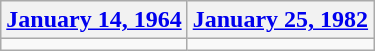<table class=wikitable>
<tr>
<th><a href='#'>January 14, 1964</a></th>
<th><a href='#'>January 25, 1982</a></th>
</tr>
<tr>
<td></td>
<td></td>
</tr>
</table>
